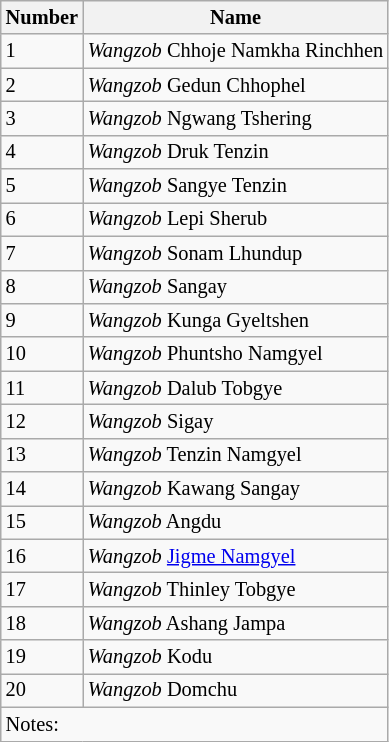<table class=wikitable style="font-size: 85%;">
<tr>
<th>Number</th>
<th>Name</th>
</tr>
<tr>
<td>1</td>
<td><em>Wangzob</em> Chhoje Namkha Rinchhen</td>
</tr>
<tr>
<td>2</td>
<td><em>Wangzob</em> Gedun Chhophel</td>
</tr>
<tr>
<td>3</td>
<td><em>Wangzob</em> Ngwang Tshering</td>
</tr>
<tr>
<td>4</td>
<td><em>Wangzob</em> Druk Tenzin</td>
</tr>
<tr>
<td>5</td>
<td><em>Wangzob</em> Sangye Tenzin</td>
</tr>
<tr>
<td>6</td>
<td><em>Wangzob</em> Lepi Sherub</td>
</tr>
<tr>
<td>7</td>
<td><em>Wangzob</em> Sonam Lhundup</td>
</tr>
<tr>
<td>8</td>
<td><em>Wangzob</em> Sangay</td>
</tr>
<tr>
<td>9</td>
<td><em>Wangzob</em> Kunga Gyeltshen</td>
</tr>
<tr>
<td>10</td>
<td><em>Wangzob</em> Phuntsho Namgyel</td>
</tr>
<tr>
<td>11</td>
<td><em>Wangzob</em> Dalub Tobgye</td>
</tr>
<tr>
<td>12</td>
<td><em>Wangzob</em> Sigay</td>
</tr>
<tr>
<td>13</td>
<td><em>Wangzob</em> Tenzin Namgyel</td>
</tr>
<tr>
<td>14</td>
<td><em>Wangzob</em> Kawang Sangay</td>
</tr>
<tr>
<td>15</td>
<td><em>Wangzob</em> Angdu</td>
</tr>
<tr>
<td>16</td>
<td><em>Wangzob</em> <a href='#'>Jigme Namgyel</a></td>
</tr>
<tr>
<td>17</td>
<td><em>Wangzob</em> Thinley Tobgye</td>
</tr>
<tr>
<td>18</td>
<td><em>Wangzob</em> Ashang Jampa</td>
</tr>
<tr>
<td>19</td>
<td><em>Wangzob</em> Kodu</td>
</tr>
<tr>
<td>20</td>
<td><em>Wangzob</em> Domchu</td>
</tr>
<tr>
<td colspan=2>Notes:<br></td>
</tr>
</table>
